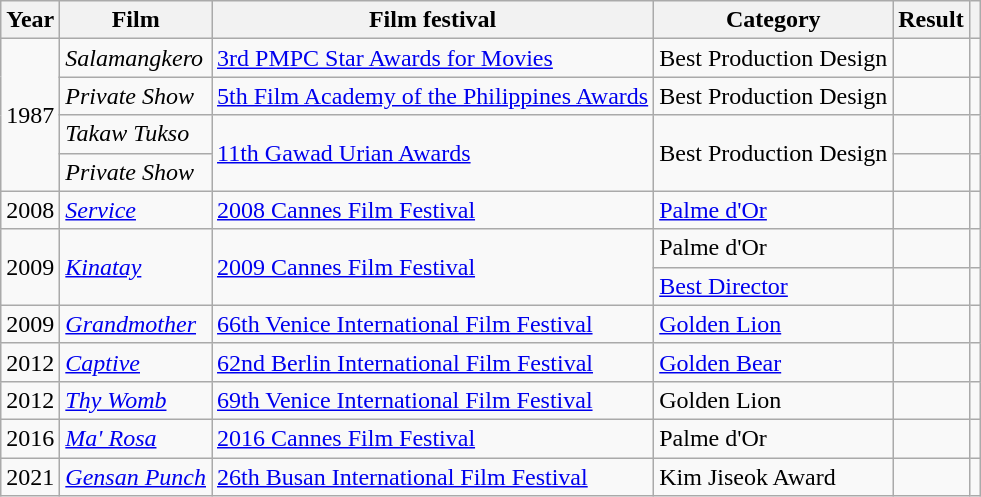<table class="wikitable">
<tr>
<th>Year</th>
<th>Film</th>
<th>Film festival</th>
<th>Category</th>
<th>Result</th>
<th></th>
</tr>
<tr>
<td rowspan="4">1987</td>
<td><em>Salamangkero</em></td>
<td><a href='#'>3rd PMPC Star Awards for Movies</a></td>
<td>Best Production Design</td>
<td></td>
<td style="text-align:center;"></td>
</tr>
<tr>
<td><em>Private Show</em></td>
<td><a href='#'>5th Film Academy of the Philippines Awards</a></td>
<td>Best Production Design</td>
<td></td>
<td style="text-align:center;"></td>
</tr>
<tr>
<td><em>Takaw Tukso</em></td>
<td rowspan="2"><a href='#'>11th Gawad Urian Awards</a></td>
<td rowspan="2">Best Production Design</td>
<td></td>
<td style="text-align:center;"></td>
</tr>
<tr>
<td><em>Private Show</em></td>
<td></td>
<td style="text-align:center;"></td>
</tr>
<tr>
<td style="text-align:center;">2008</td>
<td><em><a href='#'>Service</a></em></td>
<td><a href='#'>2008 Cannes Film Festival</a></td>
<td><a href='#'>Palme d'Or</a></td>
<td></td>
<td style="text-align:center;"></td>
</tr>
<tr>
<td rowspan="2">2009</td>
<td rowspan="2"><em><a href='#'>Kinatay</a></em></td>
<td rowspan="2"><a href='#'>2009 Cannes Film Festival</a></td>
<td>Palme d'Or</td>
<td></td>
<td style="text-align:center;"></td>
</tr>
<tr>
<td><a href='#'>Best Director</a></td>
<td></td>
<td style="text-align:center;"></td>
</tr>
<tr>
<td style="text-align:center;">2009</td>
<td scope="row"><em><a href='#'>Grandmother</a></em></td>
<td><a href='#'>66th Venice International Film Festival</a></td>
<td><a href='#'>Golden Lion</a></td>
<td></td>
<td style="text-align:center;"></td>
</tr>
<tr>
<td style="text-align:center;">2012</td>
<td><em><a href='#'>Captive</a></em></td>
<td><a href='#'>62nd Berlin International Film Festival</a></td>
<td><a href='#'>Golden Bear</a></td>
<td></td>
<td style="text-align:center;"></td>
</tr>
<tr>
<td style="text-align:center;">2012</td>
<td scope="row"><em><a href='#'>Thy Womb</a></em></td>
<td><a href='#'>69th Venice International Film Festival</a></td>
<td>Golden Lion</td>
<td></td>
<td style="text-align:center;"></td>
</tr>
<tr>
<td style="text-align:center;">2016</td>
<td scope="row"><em><a href='#'>Ma' Rosa</a></em></td>
<td><a href='#'>2016 Cannes Film Festival</a></td>
<td>Palme d'Or</td>
<td></td>
<td style="text-align:center;"></td>
</tr>
<tr>
<td style="text-align:center;">2021</td>
<td scope="row"><em><a href='#'>Gensan Punch</a></em></td>
<td><a href='#'>26th Busan International Film Festival</a></td>
<td>Kim Jiseok Award</td>
<td></td>
<td style="text-align:center;"></td>
</tr>
</table>
